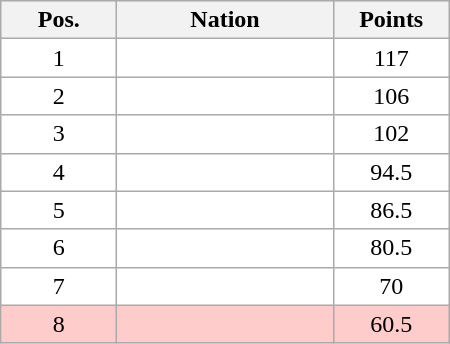<table class="wikitable gauche" cellspacing="1" style="width:300px;">
<tr style="background:#efefef; text-align:center;">
<th style="width:70px;">Pos.</th>
<th>Nation</th>
<th style="width:70px;">Points</th>
</tr>
<tr style="vertical-align:top; text-align:center; background:#fff;">
<td>1</td>
<td style="text-align:left;"></td>
<td>117</td>
</tr>
<tr style="vertical-align:top; text-align:center; background:#fff;">
<td>2</td>
<td style="text-align:left;"></td>
<td>106</td>
</tr>
<tr style="vertical-align:top; text-align:center; background:#fff;">
<td>3</td>
<td style="text-align:left;"></td>
<td>102</td>
</tr>
<tr style="vertical-align:top; text-align:center; background:#fff;">
<td>4</td>
<td style="text-align:left;"></td>
<td>94.5</td>
</tr>
<tr style="vertical-align:top; text-align:center; background:#fff;">
<td>5</td>
<td style="text-align:left;"></td>
<td>86.5</td>
</tr>
<tr style="vertical-align:top; text-align:center; background:#fff;">
<td>6</td>
<td style="text-align:left;"></td>
<td>80.5</td>
</tr>
<tr style="vertical-align:top; text-align:center; background:#fff;">
<td>7</td>
<td style="text-align:left;"></td>
<td>70</td>
</tr>
<tr style="vertical-align:top; text-align:center; background:#ffcccc;">
<td>8</td>
<td style="text-align:left;"></td>
<td>60.5</td>
</tr>
</table>
